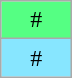<table class="wikitable" style="text-align:center;">
<tr>
<td bgcolor="#55FF83" width="40">#</td>
</tr>
<tr>
<td bgcolor="#87E6FF" width="40">#</td>
</tr>
</table>
